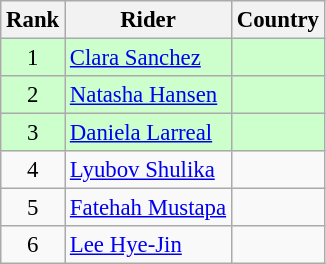<table class="wikitable sortable" style="font-size:95%" style="width:25em;">
<tr>
<th>Rank</th>
<th>Rider</th>
<th>Country</th>
</tr>
<tr bgcolor=ccffcc>
<td align=center>1</td>
<td><a href='#'>Clara Sanchez</a></td>
<td></td>
</tr>
<tr bgcolor=ccffcc>
<td align=center>2</td>
<td><a href='#'>Natasha Hansen</a></td>
<td></td>
</tr>
<tr bgcolor=ccffcc>
<td align=center>3</td>
<td><a href='#'>Daniela Larreal</a></td>
<td></td>
</tr>
<tr>
<td align=center>4</td>
<td><a href='#'>Lyubov Shulika</a></td>
<td></td>
</tr>
<tr>
<td align=center>5</td>
<td><a href='#'>Fatehah Mustapa</a></td>
<td></td>
</tr>
<tr>
<td align=center>6</td>
<td><a href='#'>Lee Hye-Jin</a></td>
<td></td>
</tr>
</table>
